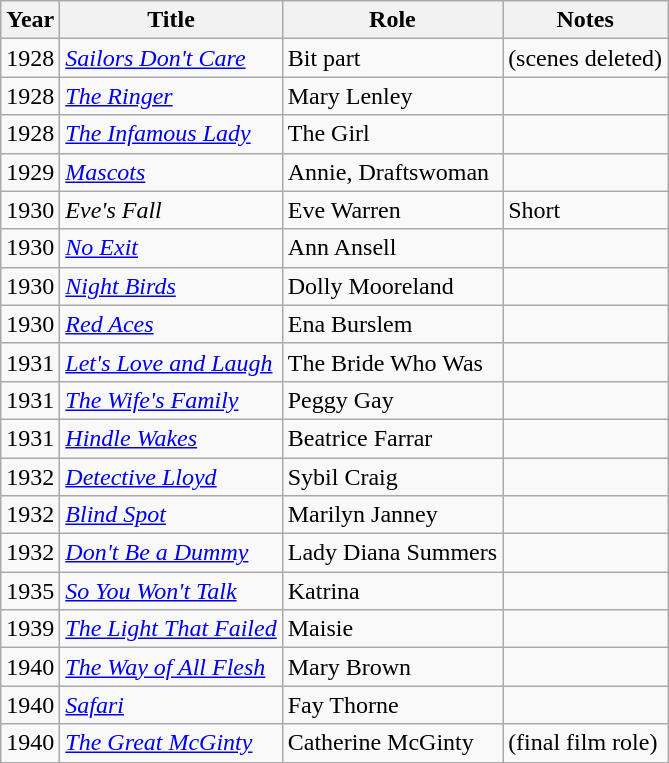<table class="wikitable">
<tr>
<th>Year</th>
<th>Title</th>
<th>Role</th>
<th>Notes</th>
</tr>
<tr>
<td>1928</td>
<td><em><a href='#'>Sailors Don't Care</a></em></td>
<td>Bit part</td>
<td>(scenes deleted)</td>
</tr>
<tr>
<td>1928</td>
<td><em><a href='#'>The Ringer</a></em></td>
<td>Mary Lenley</td>
<td></td>
</tr>
<tr>
<td>1928</td>
<td><em><a href='#'>The Infamous Lady</a></em></td>
<td>The Girl</td>
<td></td>
</tr>
<tr>
<td>1929</td>
<td><em><a href='#'>Mascots</a></em></td>
<td>Annie, Draftswoman</td>
<td></td>
</tr>
<tr>
<td>1930</td>
<td><em>Eve's Fall</em></td>
<td>Eve Warren</td>
<td>Short</td>
</tr>
<tr>
<td>1930</td>
<td><em><a href='#'>No Exit</a></em></td>
<td>Ann Ansell</td>
<td></td>
</tr>
<tr>
<td>1930</td>
<td><em><a href='#'>Night Birds</a></em></td>
<td>Dolly Mooreland</td>
<td></td>
</tr>
<tr>
<td>1930</td>
<td><em><a href='#'>Red Aces</a></em></td>
<td>Ena Burslem</td>
<td></td>
</tr>
<tr>
<td>1931</td>
<td><em><a href='#'>Let's Love and Laugh</a></em></td>
<td>The Bride Who Was</td>
<td></td>
</tr>
<tr>
<td>1931</td>
<td><em><a href='#'>The Wife's Family</a></em></td>
<td>Peggy Gay</td>
<td></td>
</tr>
<tr>
<td>1931</td>
<td><em><a href='#'>Hindle Wakes</a></em></td>
<td>Beatrice Farrar</td>
<td></td>
</tr>
<tr>
<td>1932</td>
<td><em><a href='#'>Detective Lloyd</a></em></td>
<td>Sybil Craig</td>
<td></td>
</tr>
<tr>
<td>1932</td>
<td><em><a href='#'>Blind Spot</a></em></td>
<td>Marilyn Janney</td>
<td></td>
</tr>
<tr>
<td>1932</td>
<td><em><a href='#'>Don't Be a Dummy</a></em></td>
<td>Lady Diana Summers</td>
<td></td>
</tr>
<tr>
<td>1935</td>
<td><em><a href='#'>So You Won't Talk</a></em></td>
<td>Katrina</td>
<td></td>
</tr>
<tr>
<td>1939</td>
<td><em><a href='#'>The Light That Failed</a></em></td>
<td>Maisie</td>
<td></td>
</tr>
<tr>
<td>1940</td>
<td><em><a href='#'>The Way of All Flesh</a></em></td>
<td>Mary Brown</td>
<td></td>
</tr>
<tr>
<td>1940</td>
<td><em><a href='#'>Safari</a></em></td>
<td>Fay Thorne</td>
<td></td>
</tr>
<tr>
<td>1940</td>
<td><em><a href='#'>The Great McGinty</a></em></td>
<td>Catherine McGinty</td>
<td>(final film role)</td>
</tr>
</table>
